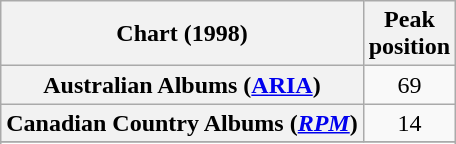<table class="wikitable sortable plainrowheaders">
<tr>
<th>Chart (1998)</th>
<th>Peak<br>position</th>
</tr>
<tr>
<th scope="row">Australian Albums (<a href='#'>ARIA</a>)</th>
<td align="center">69</td>
</tr>
<tr>
<th scope="row">Canadian Country Albums (<em><a href='#'>RPM</a></em>)</th>
<td align="center">14</td>
</tr>
<tr>
</tr>
<tr>
</tr>
</table>
